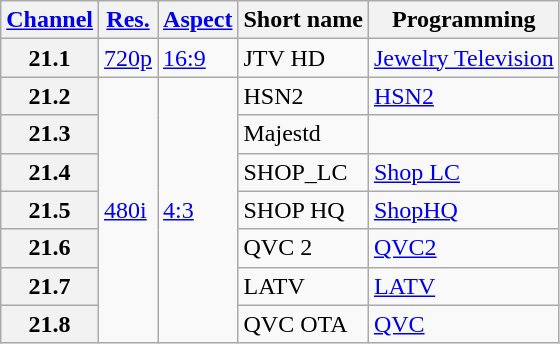<table class="wikitable">
<tr>
<th scope = "col"><a href='#'>Channel</a></th>
<th scope = "col"><a href='#'>Res.</a></th>
<th scope = "col"><a href='#'>Aspect</a></th>
<th scope = "col">Short name</th>
<th scope = "col">Programming</th>
</tr>
<tr>
<th scope = "row">21.1</th>
<td><a href='#'>720p</a></td>
<td rowspan=1><a href='#'>16:9</a></td>
<td>JTV HD</td>
<td><a href='#'>Jewelry Television</a></td>
</tr>
<tr>
<th scope = "row">21.2</th>
<td rowspan=8><a href='#'>480i</a></td>
<td rowspan=8><a href='#'>4:3</a></td>
<td>HSN2</td>
<td><a href='#'>HSN2</a></td>
</tr>
<tr>
<th scope = "row">21.3</th>
<td>Majestd</td>
<td></td>
</tr>
<tr>
<th scope = "row">21.4</th>
<td>SHOP_LC</td>
<td><a href='#'>Shop LC</a></td>
</tr>
<tr>
<th scope = "row">21.5</th>
<td>SHOP HQ</td>
<td><a href='#'>ShopHQ</a></td>
</tr>
<tr>
<th scope = "row">21.6</th>
<td>QVC 2</td>
<td><a href='#'>QVC2</a></td>
</tr>
<tr>
<th scope = "row">21.7</th>
<td>LATV</td>
<td><a href='#'>LATV</a></td>
</tr>
<tr>
<th scope = "row">21.8</th>
<td>QVC OTA</td>
<td><a href='#'>QVC</a></td>
</tr>
</table>
